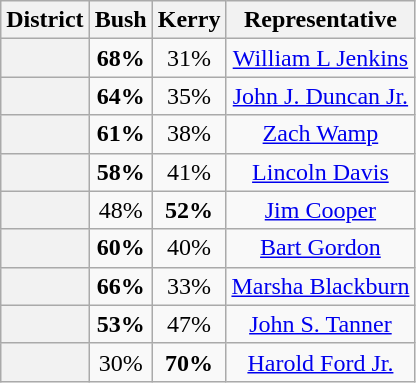<table class=wikitable>
<tr>
<th>District</th>
<th>Bush</th>
<th>Kerry</th>
<th>Representative</th>
</tr>
<tr align=center>
<th></th>
<td><strong>68%</strong></td>
<td>31%</td>
<td><a href='#'>William L Jenkins</a></td>
</tr>
<tr align=center>
<th></th>
<td><strong>64%</strong></td>
<td>35%</td>
<td><a href='#'>John J. Duncan Jr.</a></td>
</tr>
<tr align=center>
<th></th>
<td><strong>61%</strong></td>
<td>38%</td>
<td><a href='#'>Zach Wamp</a></td>
</tr>
<tr align=center>
<th></th>
<td><strong>58%</strong></td>
<td>41%</td>
<td><a href='#'>Lincoln Davis</a></td>
</tr>
<tr align=center>
<th></th>
<td>48%</td>
<td><strong>52%</strong></td>
<td><a href='#'>Jim Cooper</a></td>
</tr>
<tr align=center>
<th></th>
<td><strong>60%</strong></td>
<td>40%</td>
<td><a href='#'>Bart Gordon</a></td>
</tr>
<tr align=center>
<th></th>
<td><strong>66%</strong></td>
<td>33%</td>
<td><a href='#'>Marsha Blackburn</a></td>
</tr>
<tr align=center>
<th></th>
<td><strong>53%</strong></td>
<td>47%</td>
<td><a href='#'>John S. Tanner</a></td>
</tr>
<tr align=center>
<th></th>
<td>30%</td>
<td><strong>70%</strong></td>
<td><a href='#'>Harold Ford Jr.</a></td>
</tr>
</table>
